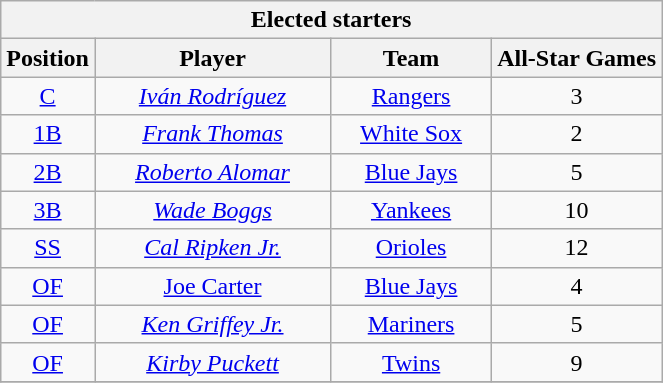<table class="wikitable" style="font-size: 100%; text-align:center;">
<tr>
<th colspan="4">Elected starters</th>
</tr>
<tr>
<th>Position</th>
<th width="150">Player</th>
<th width="100">Team</th>
<th>All-Star Games</th>
</tr>
<tr>
<td><a href='#'>C</a></td>
<td><em><a href='#'>Iván Rodríguez</a></em></td>
<td><a href='#'>Rangers</a></td>
<td>3</td>
</tr>
<tr>
<td><a href='#'>1B</a></td>
<td><em><a href='#'>Frank Thomas</a></em></td>
<td><a href='#'>White Sox</a></td>
<td>2</td>
</tr>
<tr>
<td><a href='#'>2B</a></td>
<td><em><a href='#'>Roberto Alomar</a></em></td>
<td><a href='#'>Blue Jays</a></td>
<td>5</td>
</tr>
<tr>
<td><a href='#'>3B</a></td>
<td><em><a href='#'>Wade Boggs</a></em></td>
<td><a href='#'>Yankees</a></td>
<td>10</td>
</tr>
<tr>
<td><a href='#'>SS</a></td>
<td><em><a href='#'>Cal Ripken Jr.</a></em></td>
<td><a href='#'>Orioles</a></td>
<td>12</td>
</tr>
<tr>
<td><a href='#'>OF</a></td>
<td><a href='#'>Joe Carter</a></td>
<td><a href='#'>Blue Jays</a></td>
<td>4</td>
</tr>
<tr>
<td><a href='#'>OF</a></td>
<td><em><a href='#'>Ken Griffey Jr.</a></em></td>
<td><a href='#'>Mariners</a></td>
<td>5</td>
</tr>
<tr>
<td><a href='#'>OF</a></td>
<td><em><a href='#'>Kirby Puckett</a></em></td>
<td><a href='#'>Twins</a></td>
<td>9</td>
</tr>
<tr>
</tr>
</table>
